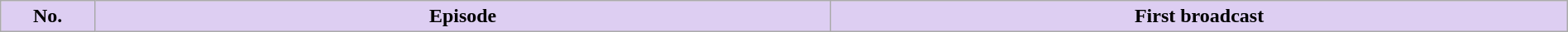<table class="wikitable plainrowheaders" style="width:100%; margin:auto; background:#fff;">
<tr>
<th style="background: #ddcef2 ; width:6%;">No.</th>
<th style="background: #ddcef2 ; width:47%;">Episode</th>
<th style="background: #ddcef2 ; width:47%;">First broadcast<br>



</th>
</tr>
</table>
